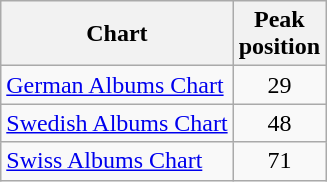<table class="wikitable sortable">
<tr>
<th>Chart</th>
<th>Peak<br>position</th>
</tr>
<tr>
<td><a href='#'>German Albums Chart</a></td>
<td style="text-align:center;">29</td>
</tr>
<tr>
<td><a href='#'>Swedish Albums Chart</a></td>
<td style="text-align:center;">48</td>
</tr>
<tr>
<td><a href='#'>Swiss Albums Chart</a></td>
<td style="text-align:center;">71</td>
</tr>
</table>
